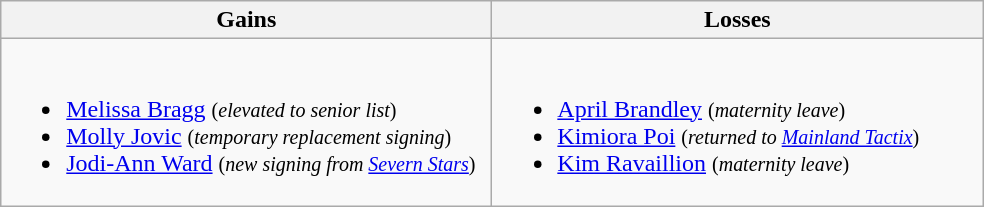<table class=wikitable>
<tr>
<th width=320> Gains</th>
<th width=320> Losses</th>
</tr>
<tr>
<td><br><ul><li><a href='#'>Melissa Bragg</a> <small>(<em>elevated to senior list</em>)</small></li><li><a href='#'>Molly Jovic</a> <small>(<em>temporary replacement signing</em>)</small></li><li><a href='#'>Jodi-Ann Ward</a> <small>(<em>new signing from <a href='#'>Severn Stars</a></em>)</small></li></ul></td>
<td><br><ul><li><a href='#'>April Brandley</a> <small>(<em>maternity leave</em>)</small></li><li><a href='#'>Kimiora Poi</a> <small>(<em>returned to <a href='#'>Mainland Tactix</a></em>)</small></li><li><a href='#'>Kim Ravaillion</a> <small>(<em>maternity leave</em>)</small></li></ul></td>
</tr>
</table>
